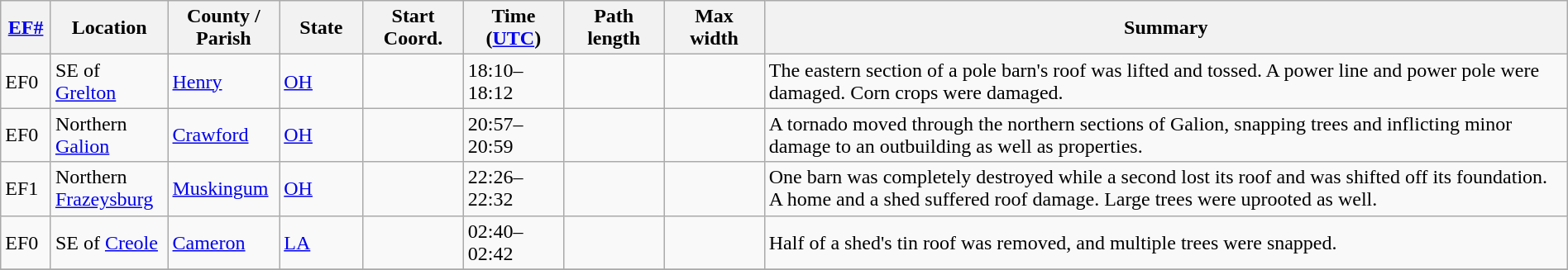<table class="wikitable sortable" style="width:100%;">
<tr>
<th scope="col" style="width:3%; text-align:center;"><a href='#'>EF#</a></th>
<th scope="col" style="width:7%; text-align:center;" class="unsortable">Location</th>
<th scope="col" style="width:6%; text-align:center;" class="unsortable">County / Parish</th>
<th scope="col" style="width:5%; text-align:center;">State</th>
<th scope="col" style="width:6%; text-align:center;">Start Coord.</th>
<th scope="col" style="width:6%; text-align:center;">Time (<a href='#'>UTC</a>)</th>
<th scope="col" style="width:6%; text-align:center;">Path length</th>
<th scope="col" style="width:6%; text-align:center;">Max width</th>
<th scope="col" class="unsortable" style="width:48%; text-align:center;">Summary</th>
</tr>
<tr>
<td bgcolor=>EF0</td>
<td>SE of <a href='#'>Grelton</a></td>
<td><a href='#'>Henry</a></td>
<td><a href='#'>OH</a></td>
<td></td>
<td>18:10–18:12</td>
<td></td>
<td></td>
<td>The eastern section of a pole barn's roof was lifted and tossed. A power line and power pole were damaged. Corn crops were damaged.</td>
</tr>
<tr>
<td bgcolor=>EF0</td>
<td>Northern <a href='#'>Galion</a></td>
<td><a href='#'>Crawford</a></td>
<td><a href='#'>OH</a></td>
<td></td>
<td>20:57–20:59</td>
<td></td>
<td></td>
<td>A tornado moved through the northern sections of Galion, snapping trees and inflicting minor damage to an outbuilding as well as properties.</td>
</tr>
<tr>
<td bgcolor=>EF1</td>
<td>Northern <a href='#'>Frazeysburg</a></td>
<td><a href='#'>Muskingum</a></td>
<td><a href='#'>OH</a></td>
<td></td>
<td>22:26–22:32</td>
<td></td>
<td></td>
<td>One barn was completely destroyed while a second lost its roof and was shifted off its foundation. A home and a shed suffered roof damage. Large trees were uprooted as well.</td>
</tr>
<tr>
<td bgcolor=>EF0</td>
<td>SE of <a href='#'>Creole</a></td>
<td><a href='#'>Cameron</a></td>
<td><a href='#'>LA</a></td>
<td></td>
<td>02:40–02:42</td>
<td></td>
<td></td>
<td>Half of a shed's tin roof was removed, and multiple trees were snapped.</td>
</tr>
<tr>
</tr>
</table>
